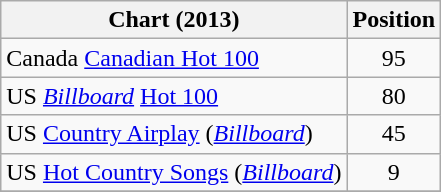<table class="wikitable sortable">
<tr>
<th scope="col">Chart (2013)</th>
<th scope="col">Position</th>
</tr>
<tr>
<td>Canada <a href='#'>Canadian Hot 100</a></td>
<td align="center">95</td>
</tr>
<tr>
<td>US <em><a href='#'>Billboard</a></em> <a href='#'>Hot 100</a></td>
<td align="center">80</td>
</tr>
<tr>
<td>US <a href='#'>Country Airplay</a> (<em><a href='#'>Billboard</a></em>)</td>
<td align="center">45</td>
</tr>
<tr>
<td>US <a href='#'>Hot Country Songs</a> (<em><a href='#'>Billboard</a></em>)</td>
<td align="center">9</td>
</tr>
<tr>
</tr>
</table>
